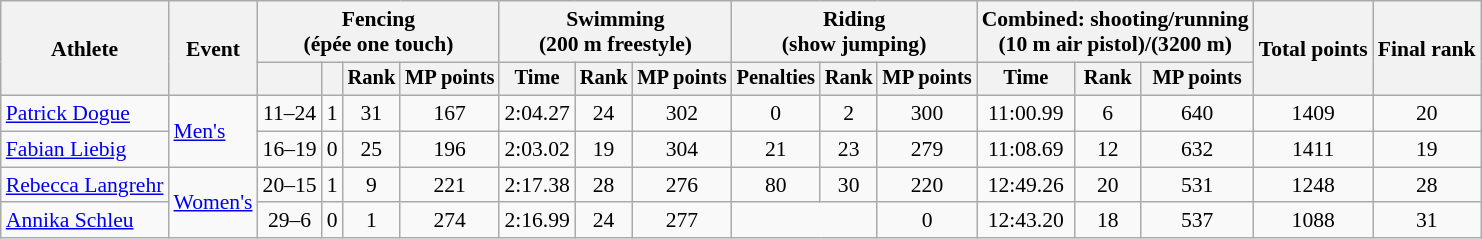<table class="wikitable" style="font-size:90%">
<tr>
<th rowspan="2">Athlete</th>
<th rowspan="2">Event</th>
<th colspan=4>Fencing<br><span>(épée one touch)</span></th>
<th colspan=3>Swimming<br><span>(200 m freestyle)</span></th>
<th colspan=3>Riding<br><span>(show jumping)</span></th>
<th colspan=3>Combined: shooting/running<br><span>(10 m air pistol)/(3200 m)</span></th>
<th rowspan=2>Total points</th>
<th rowspan=2>Final rank</th>
</tr>
<tr style="font-size:95%">
<th></th>
<th></th>
<th>Rank</th>
<th>MP points</th>
<th>Time</th>
<th>Rank</th>
<th>MP points</th>
<th>Penalties</th>
<th>Rank</th>
<th>MP points</th>
<th>Time</th>
<th>Rank</th>
<th>MP points</th>
</tr>
<tr align=center>
<td align=left><a href='#'>Patrick Dogue</a></td>
<td align=left rowspan=2><a href='#'>Men's</a></td>
<td>11–24</td>
<td>1</td>
<td>31</td>
<td>167</td>
<td>2:04.27</td>
<td>24</td>
<td>302</td>
<td>0</td>
<td>2</td>
<td>300</td>
<td>11:00.99</td>
<td>6</td>
<td>640</td>
<td>1409</td>
<td>20</td>
</tr>
<tr align=center>
<td align=left><a href='#'>Fabian Liebig</a></td>
<td>16–19</td>
<td>0</td>
<td>25</td>
<td>196</td>
<td>2:03.02</td>
<td>19</td>
<td>304</td>
<td>21</td>
<td>23</td>
<td>279</td>
<td>11:08.69</td>
<td>12</td>
<td>632</td>
<td>1411</td>
<td>19</td>
</tr>
<tr align=center>
<td align=left><a href='#'>Rebecca Langrehr</a></td>
<td align=left rowspan=2><a href='#'>Women's</a></td>
<td>20–15</td>
<td>1</td>
<td>9</td>
<td>221</td>
<td>2:17.38</td>
<td>28</td>
<td>276</td>
<td>80</td>
<td>30</td>
<td>220</td>
<td>12:49.26</td>
<td>20</td>
<td>531</td>
<td>1248</td>
<td>28</td>
</tr>
<tr align=center>
<td align=left><a href='#'>Annika Schleu</a></td>
<td>29–6</td>
<td>0</td>
<td>1</td>
<td>274</td>
<td>2:16.99</td>
<td>24</td>
<td>277</td>
<td colspan=2></td>
<td>0</td>
<td>12:43.20</td>
<td>18</td>
<td>537</td>
<td>1088</td>
<td>31</td>
</tr>
</table>
